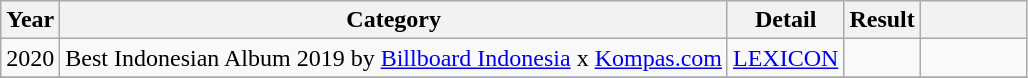<table class="wikitable">
<tr>
<th>Year</th>
<th>Category</th>
<th>Detail</th>
<th>Result</th>
<th scope="col" style="width:4em;"></th>
</tr>
<tr>
<td align="center" rowspan="1">2020</td>
<td>Best Indonesian Album 2019 by <a href='#'>Billboard Indonesia</a> x <a href='#'>Kompas.com</a></td>
<td><a href='#'>LEXICON</a></td>
<td></td>
<td rowspan="1" scope="row" style="text-align:center"></td>
</tr>
<tr>
</tr>
</table>
